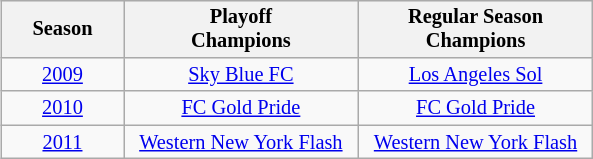<table class="wikitable" style="text-align:center;margin-left:1em;float:right;font-size:85%;">
<tr>
<th width="75">Season</th>
<th width="150">Playoff<br>Champions</th>
<th width="150">Regular Season<br>Champions</th>
</tr>
<tr>
<td><a href='#'>2009</a></td>
<td><a href='#'>Sky Blue FC</a></td>
<td><a href='#'>Los Angeles Sol</a></td>
</tr>
<tr>
<td><a href='#'>2010</a></td>
<td><a href='#'>FC Gold Pride</a></td>
<td><a href='#'>FC Gold Pride</a></td>
</tr>
<tr>
<td><a href='#'>2011</a></td>
<td><a href='#'>Western New York Flash</a></td>
<td><a href='#'>Western New York Flash</a></td>
</tr>
</table>
